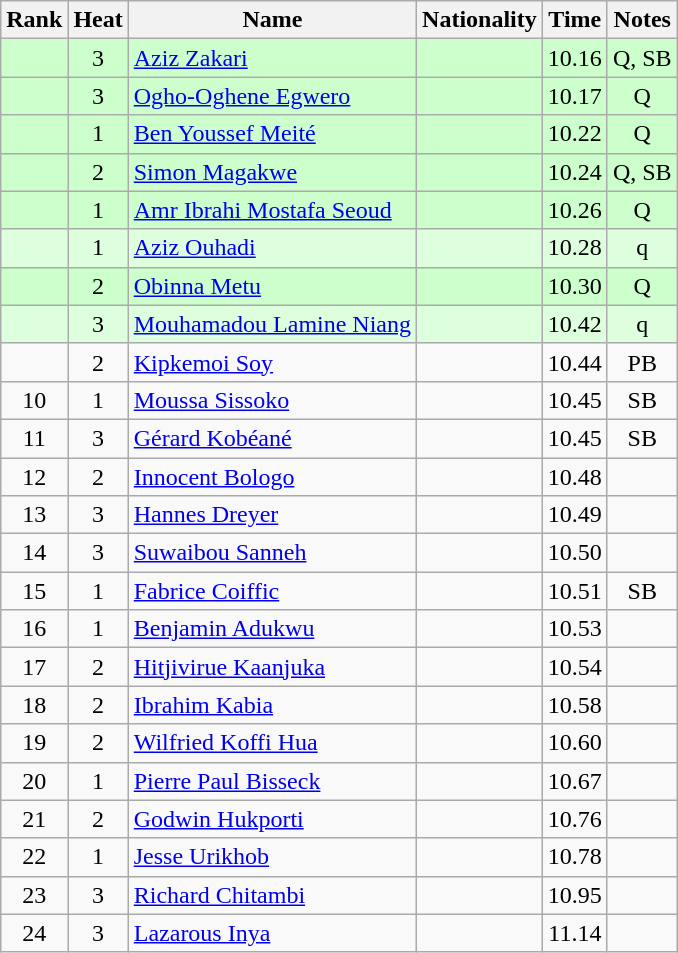<table class="wikitable sortable" style="text-align:center">
<tr>
<th>Rank</th>
<th>Heat</th>
<th>Name</th>
<th>Nationality</th>
<th>Time</th>
<th>Notes</th>
</tr>
<tr bgcolor=ccffcc>
<td></td>
<td>3</td>
<td align=left><a href='#'>Aziz Zakari</a></td>
<td align=left></td>
<td>10.16</td>
<td>Q, SB</td>
</tr>
<tr bgcolor=ccffcc>
<td></td>
<td>3</td>
<td align=left><a href='#'>Ogho-Oghene Egwero</a></td>
<td align=left></td>
<td>10.17</td>
<td>Q</td>
</tr>
<tr bgcolor=ccffcc>
<td></td>
<td>1</td>
<td align=left><a href='#'>Ben Youssef Meité</a></td>
<td align=left></td>
<td>10.22</td>
<td>Q</td>
</tr>
<tr bgcolor=ccffcc>
<td></td>
<td>2</td>
<td align=left><a href='#'>Simon Magakwe</a></td>
<td align=left></td>
<td>10.24</td>
<td>Q, SB</td>
</tr>
<tr bgcolor=ccffcc>
<td></td>
<td>1</td>
<td align=left><a href='#'>Amr Ibrahi Mostafa Seoud</a></td>
<td align=left></td>
<td>10.26</td>
<td>Q</td>
</tr>
<tr bgcolor=ddffdd>
<td></td>
<td>1</td>
<td align=left><a href='#'>Aziz Ouhadi</a></td>
<td align=left></td>
<td>10.28</td>
<td>q</td>
</tr>
<tr bgcolor=ccffcc>
<td></td>
<td>2</td>
<td align=left><a href='#'>Obinna Metu</a></td>
<td align=left></td>
<td>10.30</td>
<td>Q</td>
</tr>
<tr bgcolor=ddffdd>
<td></td>
<td>3</td>
<td align=left><a href='#'>Mouhamadou Lamine Niang</a></td>
<td align=left></td>
<td>10.42</td>
<td>q</td>
</tr>
<tr>
<td></td>
<td>2</td>
<td align=left><a href='#'>Kipkemoi Soy</a></td>
<td align=left></td>
<td>10.44</td>
<td>PB</td>
</tr>
<tr>
<td>10</td>
<td>1</td>
<td align=left><a href='#'>Moussa Sissoko</a></td>
<td align=left></td>
<td>10.45</td>
<td>SB</td>
</tr>
<tr>
<td>11</td>
<td>3</td>
<td align=left><a href='#'>Gérard Kobéané</a></td>
<td align=left></td>
<td>10.45</td>
<td>SB</td>
</tr>
<tr>
<td>12</td>
<td>2</td>
<td align=left><a href='#'>Innocent Bologo</a></td>
<td align=left></td>
<td>10.48</td>
<td></td>
</tr>
<tr>
<td>13</td>
<td>3</td>
<td align=left><a href='#'>Hannes Dreyer</a></td>
<td align=left></td>
<td>10.49</td>
<td></td>
</tr>
<tr>
<td>14</td>
<td>3</td>
<td align=left><a href='#'>Suwaibou Sanneh</a></td>
<td align=left></td>
<td>10.50</td>
<td></td>
</tr>
<tr>
<td>15</td>
<td>1</td>
<td align=left><a href='#'>Fabrice Coiffic</a></td>
<td align=left></td>
<td>10.51</td>
<td>SB</td>
</tr>
<tr>
<td>16</td>
<td>1</td>
<td align=left><a href='#'>Benjamin Adukwu</a></td>
<td align=left></td>
<td>10.53</td>
<td></td>
</tr>
<tr>
<td>17</td>
<td>2</td>
<td align=left><a href='#'>Hitjivirue Kaanjuka</a></td>
<td align=left></td>
<td>10.54</td>
<td></td>
</tr>
<tr>
<td>18</td>
<td>2</td>
<td align=left><a href='#'>Ibrahim Kabia</a></td>
<td align=left></td>
<td>10.58</td>
<td></td>
</tr>
<tr>
<td>19</td>
<td>2</td>
<td align=left><a href='#'>Wilfried Koffi Hua</a></td>
<td align=left></td>
<td>10.60</td>
<td></td>
</tr>
<tr>
<td>20</td>
<td>1</td>
<td align=left><a href='#'>Pierre Paul Bisseck</a></td>
<td align=left></td>
<td>10.67</td>
<td></td>
</tr>
<tr>
<td>21</td>
<td>2</td>
<td align=left><a href='#'>Godwin Hukporti</a></td>
<td align=left></td>
<td>10.76</td>
<td></td>
</tr>
<tr>
<td>22</td>
<td>1</td>
<td align=left><a href='#'>Jesse Urikhob</a></td>
<td align=left></td>
<td>10.78</td>
<td></td>
</tr>
<tr>
<td>23</td>
<td>3</td>
<td align=left><a href='#'>Richard Chitambi</a></td>
<td align=left></td>
<td>10.95</td>
<td></td>
</tr>
<tr>
<td>24</td>
<td>3</td>
<td align=left><a href='#'>Lazarous Inya</a></td>
<td align=left></td>
<td>11.14</td>
<td></td>
</tr>
</table>
